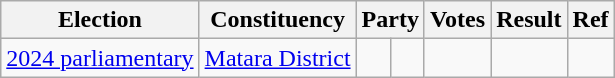<table class="wikitable" style="text-align:left;">
<tr>
<th scope=col>Election</th>
<th scope=col>Constituency</th>
<th scope=col colspan="2">Party</th>
<th scope=col>Votes</th>
<th scope=col>Result</th>
<th scope=col>Ref</th>
</tr>
<tr>
<td><a href='#'>2024 parliamentary</a></td>
<td><a href='#'>Matara District</a></td>
<td></td>
<td align=right></td>
<td></td>
<td></td>
</tr>
</table>
